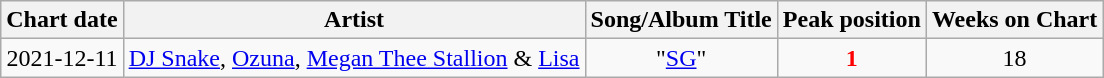<table class="wikitable sortable" style="text-align:center">
<tr>
<th>Chart date</th>
<th>Artist</th>
<th>Song/Album Title</th>
<th>Peak position</th>
<th>Weeks on Chart</th>
</tr>
<tr>
<td>2021-12-11</td>
<td><a href='#'>DJ Snake</a>, <a href='#'>Ozuna</a>, <a href='#'>Megan Thee Stallion</a> & <a href='#'>Lisa</a></td>
<td>"<a href='#'>SG</a>"</td>
<td style="color:red;"><strong>1</strong></td>
<td>18</td>
</tr>
</table>
